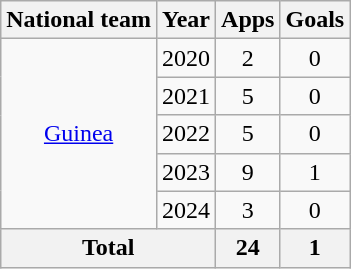<table class="wikitable" style="text-align:center">
<tr>
<th>National team</th>
<th>Year</th>
<th>Apps</th>
<th>Goals</th>
</tr>
<tr>
<td rowspan="5"><a href='#'>Guinea</a></td>
<td>2020</td>
<td>2</td>
<td>0</td>
</tr>
<tr>
<td>2021</td>
<td>5</td>
<td>0</td>
</tr>
<tr>
<td>2022</td>
<td>5</td>
<td>0</td>
</tr>
<tr>
<td>2023</td>
<td>9</td>
<td>1</td>
</tr>
<tr>
<td>2024</td>
<td>3</td>
<td>0</td>
</tr>
<tr>
<th colspan="2">Total</th>
<th>24</th>
<th>1</th>
</tr>
</table>
